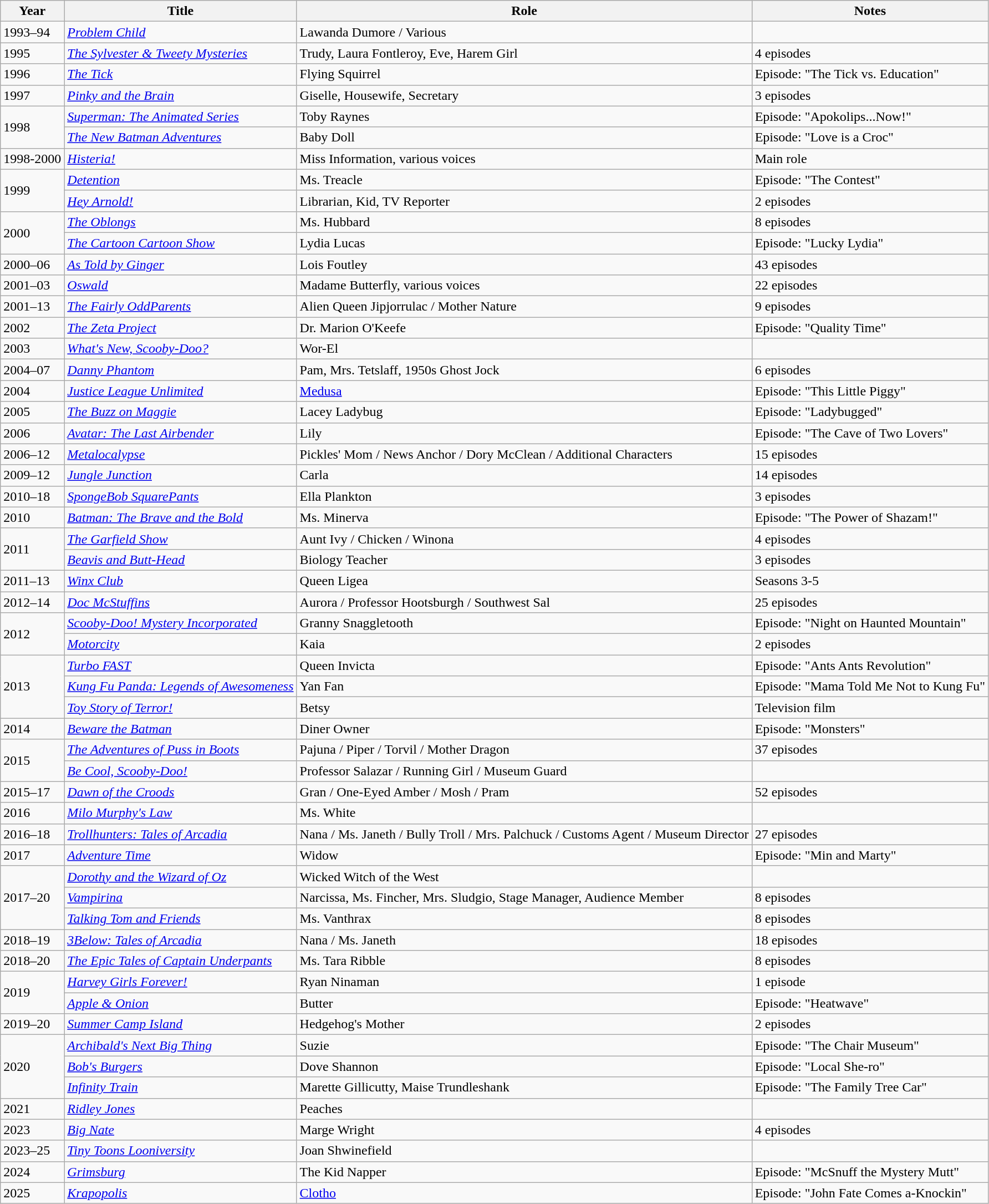<table class="wikitable sortable">
<tr>
<th>Year</th>
<th>Title</th>
<th>Role</th>
<th>Notes</th>
</tr>
<tr>
<td>1993–94</td>
<td><em><a href='#'>Problem Child</a></em></td>
<td>Lawanda Dumore / Various</td>
<td></td>
</tr>
<tr>
<td>1995</td>
<td><em><a href='#'>The Sylvester & Tweety Mysteries</a></em></td>
<td>Trudy, Laura Fontleroy, Eve, Harem Girl</td>
<td>4 episodes</td>
</tr>
<tr>
<td>1996</td>
<td><em><a href='#'>The Tick</a></em></td>
<td>Flying Squirrel</td>
<td>Episode: "The Tick vs. Education"</td>
</tr>
<tr>
<td>1997</td>
<td><em><a href='#'>Pinky and the Brain</a></em></td>
<td>Giselle, Housewife, Secretary</td>
<td>3 episodes</td>
</tr>
<tr>
<td rowspan="2">1998</td>
<td><em><a href='#'>Superman: The Animated Series</a></em></td>
<td>Toby Raynes</td>
<td>Episode: "Apokolips...Now!"</td>
</tr>
<tr>
<td><em><a href='#'>The New Batman Adventures</a></em></td>
<td>Baby Doll</td>
<td>Episode: "Love is a Croc"</td>
</tr>
<tr>
<td>1998-2000</td>
<td><em><a href='#'>Histeria!</a></em></td>
<td>Miss Information, various voices</td>
<td>Main role</td>
</tr>
<tr>
<td rowspan="2">1999</td>
<td><em><a href='#'>Detention</a></em></td>
<td>Ms. Treacle</td>
<td>Episode: "The Contest"</td>
</tr>
<tr>
<td><em><a href='#'>Hey Arnold!</a></em></td>
<td>Librarian, Kid, TV Reporter</td>
<td>2 episodes</td>
</tr>
<tr>
<td rowspan=2>2000</td>
<td><em><a href='#'>The Oblongs</a></em></td>
<td>Ms. Hubbard</td>
<td>8 episodes</td>
</tr>
<tr>
<td><em><a href='#'>The Cartoon Cartoon Show</a></em></td>
<td>Lydia Lucas</td>
<td>Episode: "Lucky Lydia"</td>
</tr>
<tr>
<td>2000–06</td>
<td><em><a href='#'>As Told by Ginger</a></em></td>
<td>Lois Foutley</td>
<td>43 episodes</td>
</tr>
<tr>
<td>2001–03</td>
<td><em><a href='#'>Oswald</a></em></td>
<td>Madame Butterfly, various voices</td>
<td>22 episodes</td>
</tr>
<tr>
<td>2001–13</td>
<td><em><a href='#'>The Fairly OddParents</a></em></td>
<td>Alien Queen Jipjorrulac / Mother Nature</td>
<td>9 episodes</td>
</tr>
<tr>
<td>2002</td>
<td><em><a href='#'>The Zeta Project</a></em></td>
<td>Dr. Marion O'Keefe</td>
<td>Episode: "Quality Time"</td>
</tr>
<tr>
<td>2003</td>
<td><em><a href='#'>What's New, Scooby-Doo?</a></em></td>
<td>Wor-El</td>
<td></td>
</tr>
<tr>
<td>2004–07</td>
<td><em><a href='#'>Danny Phantom</a></em></td>
<td>Pam, Mrs. Tetslaff, 1950s Ghost Jock</td>
<td>6 episodes</td>
</tr>
<tr>
<td>2004</td>
<td><em><a href='#'>Justice League Unlimited</a></em></td>
<td><a href='#'>Medusa</a></td>
<td>Episode: "This Little Piggy"</td>
</tr>
<tr>
<td>2005</td>
<td><em><a href='#'>The Buzz on Maggie</a></em></td>
<td>Lacey Ladybug</td>
<td>Episode: "Ladybugged"</td>
</tr>
<tr>
<td>2006</td>
<td><em><a href='#'>Avatar: The Last Airbender</a></em></td>
<td>Lily</td>
<td>Episode: "The Cave of Two Lovers"</td>
</tr>
<tr>
<td>2006–12</td>
<td><em><a href='#'>Metalocalypse</a></em></td>
<td>Pickles' Mom / News Anchor / Dory McClean / Additional Characters</td>
<td>15 episodes</td>
</tr>
<tr>
<td>2009–12</td>
<td><em><a href='#'>Jungle Junction</a></em></td>
<td>Carla</td>
<td>14 episodes</td>
</tr>
<tr>
<td>2010–18</td>
<td><em><a href='#'>SpongeBob SquarePants</a></em></td>
<td>Ella Plankton</td>
<td>3 episodes</td>
</tr>
<tr>
<td>2010</td>
<td><em><a href='#'>Batman: The Brave and the Bold</a></em></td>
<td>Ms. Minerva</td>
<td>Episode: "The Power of Shazam!"</td>
</tr>
<tr>
<td rowspan="2">2011</td>
<td><em><a href='#'>The Garfield Show</a></em></td>
<td>Aunt Ivy / Chicken / Winona</td>
<td>4 episodes</td>
</tr>
<tr>
<td><em><a href='#'>Beavis and Butt-Head</a></em></td>
<td>Biology Teacher</td>
<td>3 episodes</td>
</tr>
<tr>
<td>2011–13</td>
<td><em><a href='#'>Winx Club</a></em></td>
<td>Queen Ligea</td>
<td>Seasons 3-5</td>
</tr>
<tr>
<td>2012–14</td>
<td><em><a href='#'>Doc McStuffins</a></em></td>
<td>Aurora / Professor Hootsburgh / Southwest Sal</td>
<td>25 episodes</td>
</tr>
<tr>
<td rowspan="2">2012</td>
<td><em><a href='#'>Scooby-Doo! Mystery Incorporated</a></em></td>
<td>Granny Snaggletooth</td>
<td>Episode: "Night on Haunted Mountain"</td>
</tr>
<tr>
<td><em><a href='#'>Motorcity</a></em></td>
<td>Kaia</td>
<td>2 episodes</td>
</tr>
<tr>
<td rowspan="3">2013</td>
<td><em><a href='#'>Turbo FAST</a></em></td>
<td>Queen Invicta</td>
<td>Episode: "Ants Ants Revolution"</td>
</tr>
<tr>
<td><em><a href='#'>Kung Fu Panda: Legends of Awesomeness</a></em></td>
<td>Yan Fan</td>
<td>Episode: "Mama Told Me Not to Kung Fu"</td>
</tr>
<tr>
<td><em><a href='#'>Toy Story of Terror!</a></em></td>
<td>Betsy</td>
<td>Television film</td>
</tr>
<tr>
<td>2014</td>
<td><em><a href='#'>Beware the Batman</a></em></td>
<td>Diner Owner</td>
<td>Episode: "Monsters"</td>
</tr>
<tr>
<td rowspan="2">2015</td>
<td><em><a href='#'>The Adventures of Puss in Boots</a></em></td>
<td>Pajuna / Piper / Torvil / Mother Dragon</td>
<td>37 episodes</td>
</tr>
<tr>
<td><em><a href='#'>Be Cool, Scooby-Doo!</a></em></td>
<td>Professor Salazar / Running Girl / Museum Guard</td>
<td></td>
</tr>
<tr>
<td>2015–17</td>
<td><em><a href='#'>Dawn of the Croods</a></em></td>
<td>Gran / One-Eyed Amber / Mosh / Pram</td>
<td>52 episodes</td>
</tr>
<tr>
<td>2016</td>
<td><em><a href='#'>Milo Murphy's Law</a></em></td>
<td>Ms. White</td>
<td></td>
</tr>
<tr>
<td>2016–18</td>
<td><em><a href='#'>Trollhunters: Tales of Arcadia</a></em></td>
<td>Nana / Ms. Janeth / Bully Troll / Mrs. Palchuck / Customs Agent / Museum Director</td>
<td>27 episodes</td>
</tr>
<tr>
<td>2017</td>
<td><em><a href='#'>Adventure Time</a></em></td>
<td>Widow</td>
<td>Episode: "Min and Marty"</td>
</tr>
<tr>
<td rowspan="3">2017–20</td>
<td><em><a href='#'>Dorothy and the Wizard of Oz</a></em></td>
<td>Wicked Witch of the West</td>
<td></td>
</tr>
<tr>
<td><em><a href='#'>Vampirina</a></em></td>
<td>Narcissa, Ms. Fincher, Mrs. Sludgio, Stage Manager, Audience Member</td>
<td>8 episodes</td>
</tr>
<tr>
<td><em><a href='#'>Talking Tom and Friends</a></em></td>
<td>Ms. Vanthrax</td>
<td>8 episodes</td>
</tr>
<tr>
<td>2018–19</td>
<td><em><a href='#'>3Below: Tales of Arcadia</a></em></td>
<td>Nana / Ms. Janeth</td>
<td>18 episodes</td>
</tr>
<tr>
<td>2018–20</td>
<td><em><a href='#'>The Epic Tales of Captain Underpants</a></em></td>
<td>Ms. Tara Ribble</td>
<td>8 episodes</td>
</tr>
<tr>
<td rowspan="2">2019</td>
<td><em><a href='#'>Harvey Girls Forever!</a></em></td>
<td>Ryan Ninaman</td>
<td>1 episode</td>
</tr>
<tr>
<td><em><a href='#'>Apple & Onion</a></em></td>
<td>Butter</td>
<td>Episode: "Heatwave"</td>
</tr>
<tr>
<td>2019–20</td>
<td><em><a href='#'>Summer Camp Island</a></em></td>
<td>Hedgehog's Mother</td>
<td>2 episodes</td>
</tr>
<tr>
<td rowspan="3">2020</td>
<td><em><a href='#'>Archibald's Next Big Thing</a></em></td>
<td>Suzie</td>
<td>Episode: "The Chair Museum"</td>
</tr>
<tr>
<td><em><a href='#'>Bob's Burgers</a></em></td>
<td>Dove Shannon</td>
<td>Episode: "Local She-ro"</td>
</tr>
<tr>
<td><em><a href='#'>Infinity Train</a></em></td>
<td>Marette Gillicutty, Maise Trundleshank</td>
<td>Episode: "The Family Tree Car"</td>
</tr>
<tr>
<td>2021</td>
<td><em><a href='#'>Ridley Jones</a></em></td>
<td>Peaches</td>
<td></td>
</tr>
<tr>
<td>2023</td>
<td><em><a href='#'>Big Nate</a></em></td>
<td>Marge Wright</td>
<td>4 episodes</td>
</tr>
<tr>
<td>2023–25</td>
<td><em><a href='#'>Tiny Toons Looniversity</a></em></td>
<td>Joan Shwinefield</td>
<td></td>
</tr>
<tr>
<td>2024</td>
<td><em><a href='#'>Grimsburg</a></em></td>
<td>The Kid Napper</td>
<td>Episode: "McSnuff the Mystery Mutt"</td>
</tr>
<tr>
<td>2025</td>
<td><em><a href='#'>Krapopolis</a></em></td>
<td><a href='#'>Clotho</a></td>
<td>Episode: "John Fate Comes a-Knockin"</td>
</tr>
</table>
